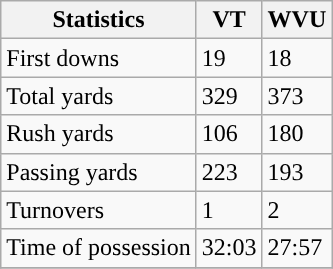<table class="wikitable" style="float: left;">
<tr>
<th>Statistics</th>
<th>VT</th>
<th>WVU</th>
</tr>
<tr>
<td>First downs</td>
<td>19</td>
<td>18</td>
</tr>
<tr>
<td>Total yards</td>
<td>329</td>
<td>373</td>
</tr>
<tr>
<td>Rush yards</td>
<td>106</td>
<td>180</td>
</tr>
<tr>
<td>Passing yards</td>
<td>223</td>
<td>193</td>
</tr>
<tr>
<td>Turnovers</td>
<td>1</td>
<td>2</td>
</tr>
<tr>
<td>Time of possession</td>
<td>32:03</td>
<td>27:57</td>
</tr>
<tr>
</tr>
</table>
